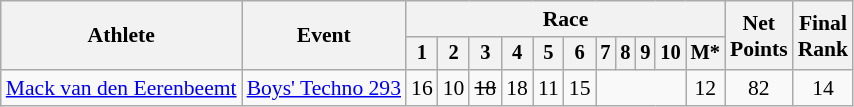<table class="wikitable" style="font-size:90%">
<tr>
<th rowspan="2">Athlete</th>
<th rowspan="2">Event</th>
<th colspan=11>Race</th>
<th rowspan=2>Net<br>Points</th>
<th rowspan=2>Final <br>Rank</th>
</tr>
<tr style="font-size:95%">
<th>1</th>
<th>2</th>
<th>3</th>
<th>4</th>
<th>5</th>
<th>6</th>
<th>7</th>
<th>8</th>
<th>9</th>
<th>10</th>
<th>M*</th>
</tr>
<tr align=center>
<td align=left><a href='#'>Mack van den Eerenbeemt</a></td>
<td align=left><a href='#'>Boys' Techno 293</a></td>
<td>16</td>
<td>10</td>
<td><s>18</s></td>
<td>18</td>
<td>11</td>
<td>15</td>
<td colspan=4></td>
<td>12</td>
<td>82</td>
<td>14</td>
</tr>
</table>
